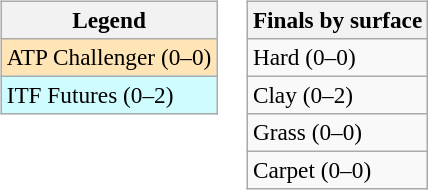<table>
<tr valign=top>
<td><br><table class=wikitable style=font-size:97%>
<tr>
<th>Legend</th>
</tr>
<tr bgcolor=moccasin>
<td>ATP Challenger (0–0)</td>
</tr>
<tr bgcolor=cffcff>
<td>ITF Futures (0–2)</td>
</tr>
</table>
</td>
<td><br><table class=wikitable style=font-size:97%>
<tr>
<th>Finals by surface</th>
</tr>
<tr>
<td>Hard (0–0)</td>
</tr>
<tr>
<td>Clay (0–2)</td>
</tr>
<tr>
<td>Grass (0–0)</td>
</tr>
<tr>
<td>Carpet (0–0)</td>
</tr>
</table>
</td>
</tr>
</table>
